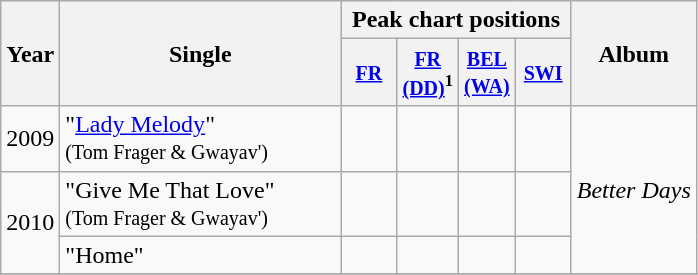<table class="wikitable">
<tr>
<th align="center" rowspan="2">Year</th>
<th align="center" rowspan="2" width="180">Single</th>
<th align="center" colspan="4">Peak chart positions</th>
<th align="center" rowspan="2">Album</th>
</tr>
<tr ----->
<th width="30"><small><a href='#'>FR</a></small></th>
<th width="30"><small><a href='#'>FR (DD)</a><sup>1</sup></small></th>
<th width="30"><small><a href='#'>BEL (WA)</a></small></th>
<th width="30"><small><a href='#'>SWI</a></small></th>
</tr>
<tr ----->
<td align="center">2009</td>
<td>"<a href='#'>Lady Melody</a>" <br> <small>(Tom Frager & Gwayav')</small></td>
<td></td>
<td></td>
<td></td>
<td></td>
<td rowspan="3"><em>Better Days</em></td>
</tr>
<tr>
<td align="center" rowspan="2">2010</td>
<td>"Give Me That Love" <br> <small>(Tom Frager & Gwayav')</small></td>
<td></td>
<td></td>
<td></td>
<td></td>
</tr>
<tr>
<td>"Home"</td>
<td></td>
<td></td>
<td></td>
<td></td>
</tr>
<tr>
</tr>
</table>
